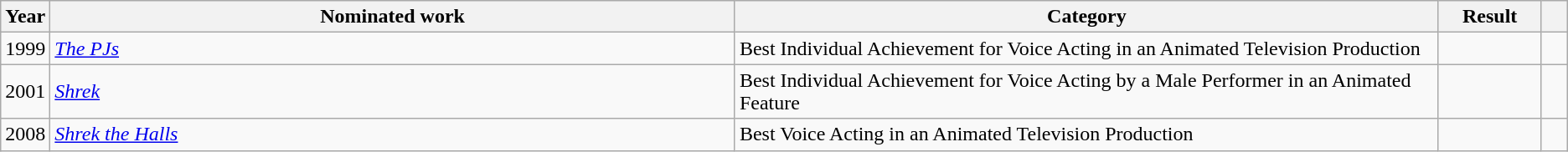<table class="wikitable sortable">
<tr>
<th scope="col" style="width:1em;">Year</th>
<th scope="col" style="width:39em;">Nominated work</th>
<th scope="col" style="width:40em;">Category</th>
<th scope="col" style="width:5em;">Result</th>
<th scope="col" style="width:1em;"class="unsortable"></th>
</tr>
<tr>
<td>1999</td>
<td><em><a href='#'>The PJs</a></em></td>
<td>Best Individual Achievement for Voice Acting in an Animated Television Production</td>
<td></td>
<td></td>
</tr>
<tr>
<td>2001</td>
<td><em><a href='#'>Shrek</a></em></td>
<td>Best Individual Achievement for Voice Acting by a Male Performer in an Animated Feature</td>
<td></td>
<td></td>
</tr>
<tr>
<td>2008</td>
<td><em><a href='#'>Shrek the Halls</a></em></td>
<td>Best Voice Acting in an Animated Television Production</td>
<td></td>
<td></td>
</tr>
</table>
